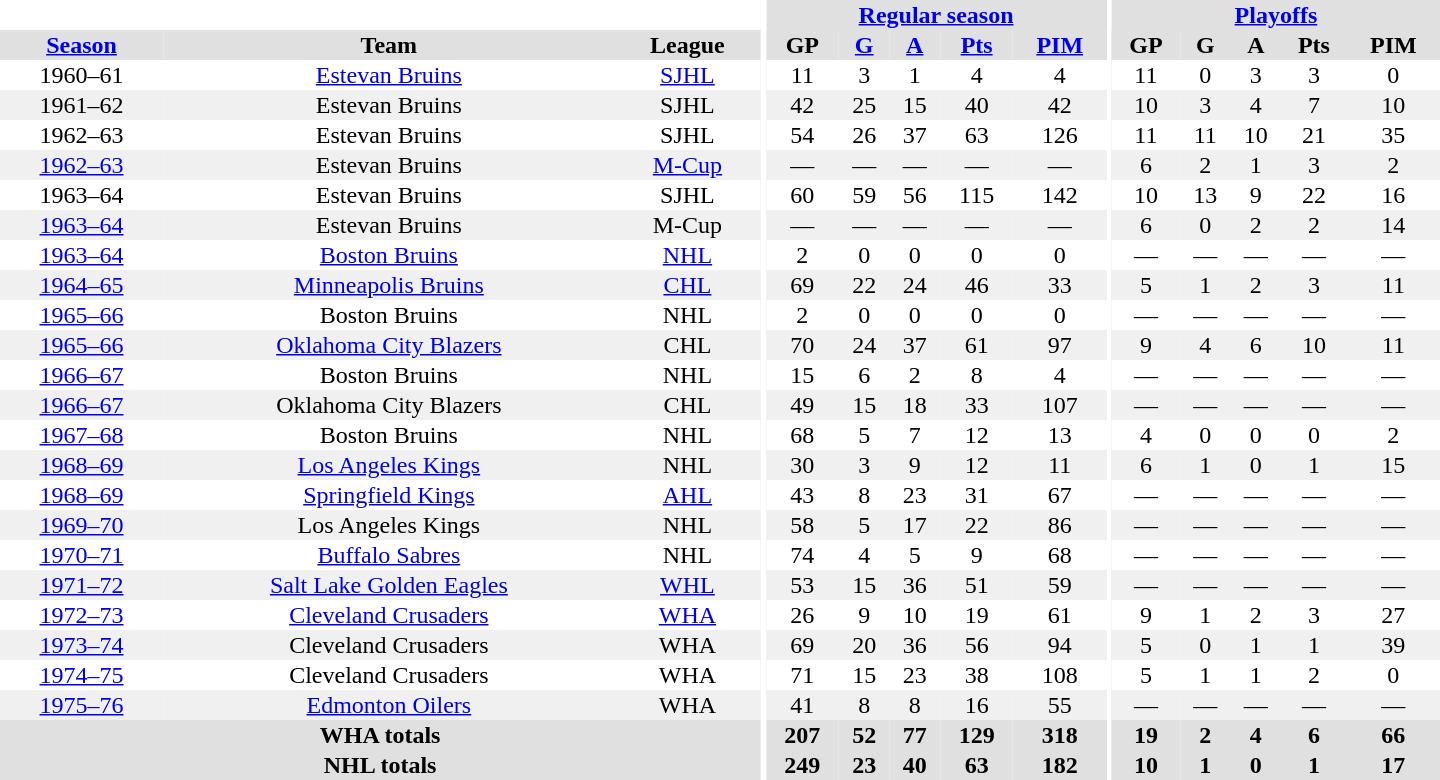<table border="0" cellpadding="1" cellspacing="0" style="text-align:center; width:60em">
<tr bgcolor="#e0e0e0">
<th colspan="3" bgcolor="#ffffff"></th>
<th rowspan="100" bgcolor="#ffffff"></th>
<th colspan="5"><a href='#'>Regular season</a></th>
<th rowspan="100" bgcolor="#ffffff"></th>
<th colspan="5"><a href='#'>Playoffs</a></th>
</tr>
<tr bgcolor="#e0e0e0">
<th><a href='#'>Season</a></th>
<th>Team</th>
<th>League</th>
<th>GP</th>
<th><a href='#'>G</a></th>
<th><a href='#'>A</a></th>
<th><a href='#'>Pts</a></th>
<th><a href='#'>PIM</a></th>
<th>GP</th>
<th>G</th>
<th>A</th>
<th>Pts</th>
<th>PIM</th>
</tr>
<tr>
<td>1960–61</td>
<td><a href='#'>Estevan Bruins</a></td>
<td><a href='#'>SJHL</a></td>
<td>11</td>
<td>3</td>
<td>1</td>
<td>4</td>
<td>4</td>
<td>11</td>
<td>0</td>
<td>3</td>
<td>3</td>
<td>0</td>
</tr>
<tr bgcolor="#f0f0f0">
<td>1961–62</td>
<td>Estevan Bruins</td>
<td>SJHL</td>
<td>42</td>
<td>25</td>
<td>15</td>
<td>40</td>
<td>42</td>
<td>10</td>
<td>3</td>
<td>4</td>
<td>7</td>
<td>10</td>
</tr>
<tr>
<td>1962–63</td>
<td>Estevan Bruins</td>
<td>SJHL</td>
<td>54</td>
<td>26</td>
<td>37</td>
<td>63</td>
<td>126</td>
<td>11</td>
<td>11</td>
<td>10</td>
<td>21</td>
<td>35</td>
</tr>
<tr bgcolor="#f0f0f0">
<td><a href='#'>1962–63</a></td>
<td>Estevan Bruins</td>
<td><a href='#'>M-Cup</a></td>
<td>—</td>
<td>—</td>
<td>—</td>
<td>—</td>
<td>—</td>
<td>6</td>
<td>2</td>
<td>1</td>
<td>3</td>
<td>2</td>
</tr>
<tr>
<td>1963–64</td>
<td>Estevan Bruins</td>
<td>SJHL</td>
<td>60</td>
<td>59</td>
<td>56</td>
<td>115</td>
<td>142</td>
<td>10</td>
<td>13</td>
<td>9</td>
<td>22</td>
<td>16</td>
</tr>
<tr bgcolor="#f0f0f0">
<td><a href='#'>1963–64</a></td>
<td>Estevan Bruins</td>
<td>M-Cup</td>
<td>—</td>
<td>—</td>
<td>—</td>
<td>—</td>
<td>—</td>
<td>6</td>
<td>0</td>
<td>2</td>
<td>2</td>
<td>14</td>
</tr>
<tr>
<td><a href='#'>1963–64</a></td>
<td><a href='#'>Boston Bruins</a></td>
<td><a href='#'>NHL</a></td>
<td>2</td>
<td>0</td>
<td>0</td>
<td>0</td>
<td>0</td>
<td>—</td>
<td>—</td>
<td>—</td>
<td>—</td>
<td>—</td>
</tr>
<tr bgcolor="#f0f0f0">
<td><a href='#'>1964–65</a></td>
<td><a href='#'>Minneapolis Bruins</a></td>
<td><a href='#'>CHL</a></td>
<td>69</td>
<td>22</td>
<td>24</td>
<td>46</td>
<td>33</td>
<td>5</td>
<td>1</td>
<td>2</td>
<td>3</td>
<td>11</td>
</tr>
<tr>
<td><a href='#'>1965–66</a></td>
<td>Boston Bruins</td>
<td>NHL</td>
<td>2</td>
<td>0</td>
<td>0</td>
<td>0</td>
<td>0</td>
<td>—</td>
<td>—</td>
<td>—</td>
<td>—</td>
<td>—</td>
</tr>
<tr bgcolor="#f0f0f0">
<td><a href='#'>1965–66</a></td>
<td><a href='#'>Oklahoma City Blazers</a></td>
<td>CHL</td>
<td>70</td>
<td>24</td>
<td>37</td>
<td>61</td>
<td>97</td>
<td>9</td>
<td>4</td>
<td>6</td>
<td>10</td>
<td>11</td>
</tr>
<tr>
<td><a href='#'>1966–67</a></td>
<td>Boston Bruins</td>
<td>NHL</td>
<td>15</td>
<td>6</td>
<td>2</td>
<td>8</td>
<td>4</td>
<td>—</td>
<td>—</td>
<td>—</td>
<td>—</td>
<td>—</td>
</tr>
<tr bgcolor="#f0f0f0">
<td><a href='#'>1966–67</a></td>
<td>Oklahoma City Blazers</td>
<td>CHL</td>
<td>49</td>
<td>15</td>
<td>18</td>
<td>33</td>
<td>107</td>
<td>—</td>
<td>—</td>
<td>—</td>
<td>—</td>
<td>—</td>
</tr>
<tr>
<td><a href='#'>1967–68</a></td>
<td>Boston Bruins</td>
<td>NHL</td>
<td>68</td>
<td>5</td>
<td>7</td>
<td>12</td>
<td>13</td>
<td>4</td>
<td>0</td>
<td>0</td>
<td>0</td>
<td>2</td>
</tr>
<tr bgcolor="#f0f0f0">
<td><a href='#'>1968–69</a></td>
<td><a href='#'>Los Angeles Kings</a></td>
<td>NHL</td>
<td>30</td>
<td>3</td>
<td>9</td>
<td>12</td>
<td>11</td>
<td>6</td>
<td>1</td>
<td>0</td>
<td>1</td>
<td>15</td>
</tr>
<tr>
<td><a href='#'>1968–69</a></td>
<td><a href='#'>Springfield Kings</a></td>
<td><a href='#'>AHL</a></td>
<td>43</td>
<td>8</td>
<td>23</td>
<td>31</td>
<td>67</td>
<td>—</td>
<td>—</td>
<td>—</td>
<td>—</td>
<td>—</td>
</tr>
<tr bgcolor="#f0f0f0">
<td><a href='#'>1969–70</a></td>
<td>Los Angeles Kings</td>
<td>NHL</td>
<td>58</td>
<td>5</td>
<td>17</td>
<td>22</td>
<td>86</td>
<td>—</td>
<td>—</td>
<td>—</td>
<td>—</td>
<td>—</td>
</tr>
<tr>
<td><a href='#'>1970–71</a></td>
<td><a href='#'>Buffalo Sabres</a></td>
<td>NHL</td>
<td>74</td>
<td>4</td>
<td>5</td>
<td>9</td>
<td>68</td>
<td>—</td>
<td>—</td>
<td>—</td>
<td>—</td>
<td>—</td>
</tr>
<tr bgcolor="#f0f0f0">
<td><a href='#'>1971–72</a></td>
<td><a href='#'>Salt Lake Golden Eagles</a></td>
<td><a href='#'>WHL</a></td>
<td>53</td>
<td>15</td>
<td>36</td>
<td>51</td>
<td>59</td>
<td>—</td>
<td>—</td>
<td>—</td>
<td>—</td>
<td>—</td>
</tr>
<tr>
<td><a href='#'>1972–73</a></td>
<td><a href='#'>Cleveland Crusaders</a></td>
<td><a href='#'>WHA</a></td>
<td>26</td>
<td>9</td>
<td>10</td>
<td>19</td>
<td>61</td>
<td>9</td>
<td>1</td>
<td>2</td>
<td>3</td>
<td>27</td>
</tr>
<tr bgcolor="#f0f0f0">
<td><a href='#'>1973–74</a></td>
<td>Cleveland Crusaders</td>
<td>WHA</td>
<td>69</td>
<td>20</td>
<td>36</td>
<td>56</td>
<td>94</td>
<td>5</td>
<td>0</td>
<td>1</td>
<td>1</td>
<td>39</td>
</tr>
<tr>
<td><a href='#'>1974–75</a></td>
<td>Cleveland Crusaders</td>
<td>WHA</td>
<td>71</td>
<td>15</td>
<td>23</td>
<td>38</td>
<td>108</td>
<td>5</td>
<td>1</td>
<td>1</td>
<td>2</td>
<td>0</td>
</tr>
<tr bgcolor="#f0f0f0">
<td><a href='#'>1975–76</a></td>
<td><a href='#'>Edmonton Oilers</a></td>
<td>WHA</td>
<td>41</td>
<td>8</td>
<td>8</td>
<td>16</td>
<td>55</td>
<td>—</td>
<td>—</td>
<td>—</td>
<td>—</td>
<td>—</td>
</tr>
<tr bgcolor="#e0e0e0">
<th colspan="3">WHA totals</th>
<th>207</th>
<th>52</th>
<th>77</th>
<th>129</th>
<th>318</th>
<th>19</th>
<th>2</th>
<th>4</th>
<th>6</th>
<th>66</th>
</tr>
<tr bgcolor="#e0e0e0">
<th colspan="3">NHL totals</th>
<th>249</th>
<th>23</th>
<th>40</th>
<th>63</th>
<th>182</th>
<th>10</th>
<th>1</th>
<th>0</th>
<th>1</th>
<th>17</th>
</tr>
</table>
